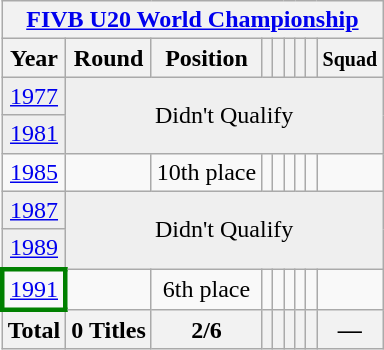<table class="wikitable" style="text-align: center;">
<tr>
<th colspan=9><a href='#'>FIVB U20 World Championship</a></th>
</tr>
<tr>
<th>Year</th>
<th>Round</th>
<th>Position</th>
<th></th>
<th></th>
<th></th>
<th></th>
<th></th>
<th><small>Squad</small></th>
</tr>
<tr bgcolor=efefef>
<td> <a href='#'>1977</a></td>
<td colspan=8 rowspan=2>Didn't Qualify</td>
</tr>
<tr bgcolor=efefef>
<td> <a href='#'>1981</a></td>
</tr>
<tr bgcolor=>
<td> <a href='#'>1985</a></td>
<td></td>
<td>10th place</td>
<td></td>
<td></td>
<td></td>
<td></td>
<td></td>
<td></td>
</tr>
<tr bgcolor=efefef>
<td> <a href='#'>1987</a></td>
<td colspan=8 rowspan=2>Didn't Qualify</td>
</tr>
<tr bgcolor=efefef>
<td> <a href='#'>1989</a></td>
</tr>
<tr bgcolor=>
<td style="border:3px solid green"> <a href='#'>1991</a></td>
<td></td>
<td>6th place</td>
<td></td>
<td></td>
<td></td>
<td></td>
<td></td>
<td></td>
</tr>
<tr>
<th>Total</th>
<th>0 Titles</th>
<th>2/6</th>
<th></th>
<th></th>
<th></th>
<th></th>
<th></th>
<th>—</th>
</tr>
</table>
